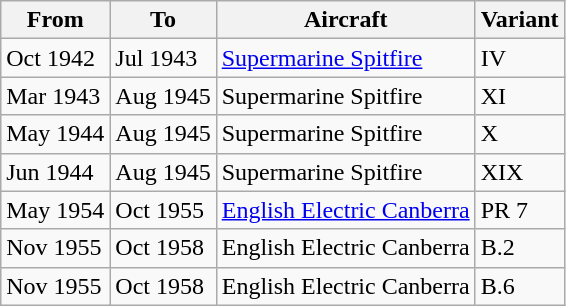<table class="wikitable">
<tr>
<th>From</th>
<th>To</th>
<th>Aircraft</th>
<th>Variant</th>
</tr>
<tr>
<td>Oct 1942</td>
<td>Jul 1943</td>
<td><a href='#'>Supermarine Spitfire</a></td>
<td>IV</td>
</tr>
<tr>
<td>Mar 1943</td>
<td>Aug 1945</td>
<td>Supermarine Spitfire</td>
<td>XI</td>
</tr>
<tr>
<td>May 1944</td>
<td>Aug 1945</td>
<td>Supermarine Spitfire</td>
<td>X</td>
</tr>
<tr>
<td>Jun 1944</td>
<td>Aug 1945</td>
<td>Supermarine Spitfire</td>
<td>XIX</td>
</tr>
<tr>
<td>May 1954</td>
<td>Oct 1955</td>
<td><a href='#'>English Electric Canberra</a></td>
<td>PR 7</td>
</tr>
<tr>
<td>Nov 1955</td>
<td>Oct 1958</td>
<td>English Electric Canberra</td>
<td>B.2</td>
</tr>
<tr>
<td>Nov 1955</td>
<td>Oct 1958</td>
<td>English Electric Canberra</td>
<td>B.6</td>
</tr>
</table>
